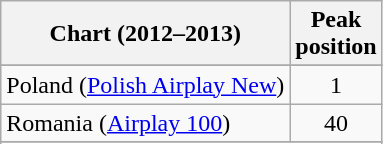<table class="wikitable sortable">
<tr>
<th>Chart (2012–2013)</th>
<th>Peak<br>position</th>
</tr>
<tr>
</tr>
<tr>
</tr>
<tr>
</tr>
<tr>
</tr>
<tr>
</tr>
<tr>
</tr>
<tr>
</tr>
<tr>
</tr>
<tr>
</tr>
<tr>
</tr>
<tr>
</tr>
<tr>
</tr>
<tr>
</tr>
<tr>
</tr>
<tr>
<td>Poland (<a href='#'>Polish Airplay New</a>)</td>
<td align="center">1</td>
</tr>
<tr>
<td>Romania (<a href='#'>Airplay 100</a>)</td>
<td style="text-align:center;">40</td>
</tr>
<tr>
</tr>
<tr>
</tr>
<tr>
</tr>
<tr>
</tr>
<tr>
</tr>
<tr>
</tr>
<tr>
</tr>
</table>
